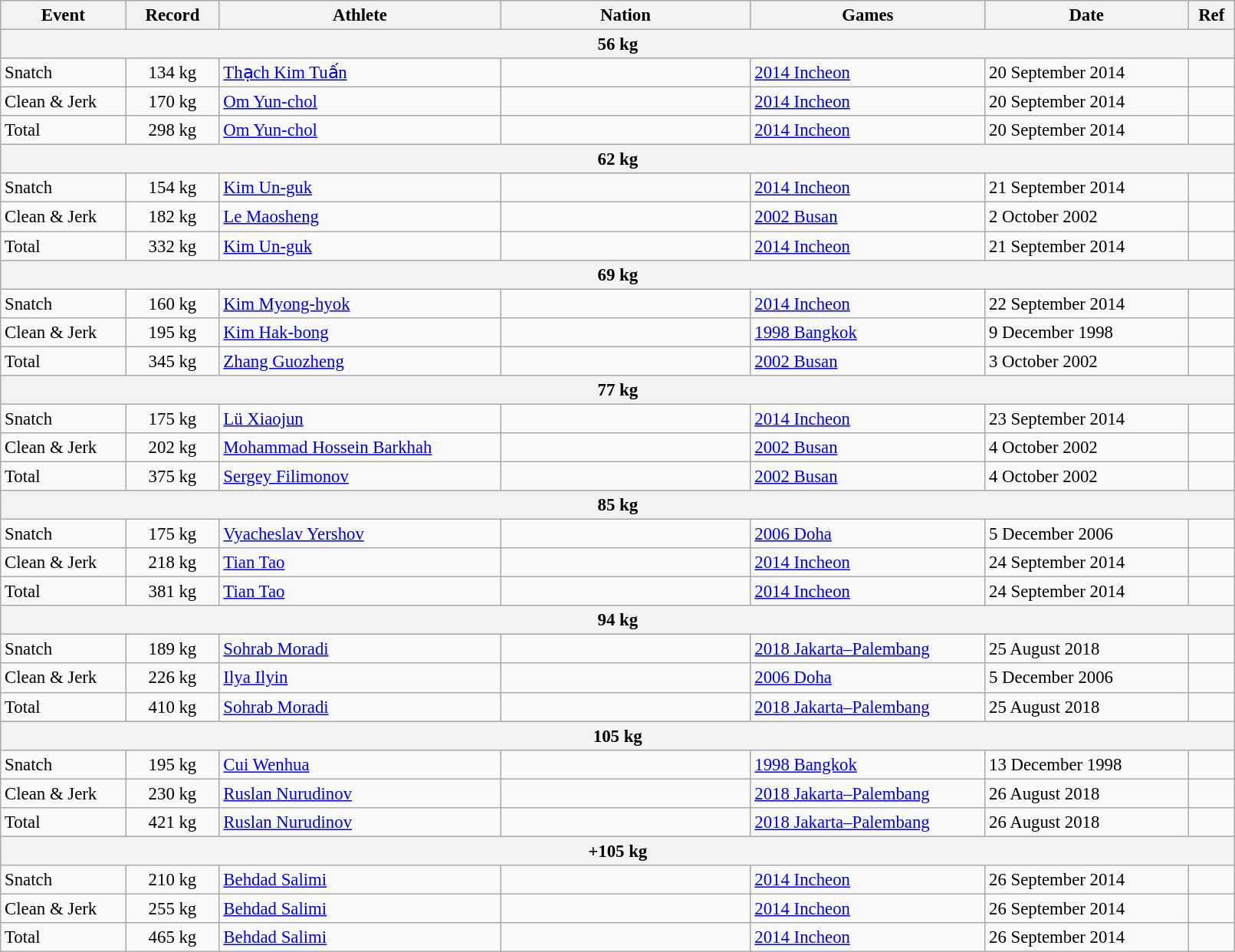<table class="wikitable" style="font-size:95%; width: 85%;">
<tr>
<th width=8%>Event</th>
<th width=6%>Record</th>
<th width=18%>Athlete</th>
<th width=16%>Nation</th>
<th width=15%>Games</th>
<th width=13%>Date</th>
<th width=3%>Ref</th>
</tr>
<tr bgcolor="#DDDDDD">
<th colspan="7">56 kg</th>
</tr>
<tr>
<td>Snatch</td>
<td align=center>134 kg</td>
<td><a href='#'>Thạch Kim Tuấn</a></td>
<td></td>
<td><a href='#'>2014 Incheon</a></td>
<td>20 September 2014</td>
<td></td>
</tr>
<tr>
<td>Clean & Jerk</td>
<td align=center>170 kg</td>
<td><a href='#'>Om Yun-chol</a></td>
<td></td>
<td><a href='#'>2014 Incheon</a></td>
<td>20 September 2014</td>
<td></td>
</tr>
<tr>
<td>Total</td>
<td align=center>298 kg</td>
<td><a href='#'>Om Yun-chol</a></td>
<td></td>
<td><a href='#'>2014 Incheon</a></td>
<td>20 September 2014</td>
<td></td>
</tr>
<tr bgcolor="#DDDDDD">
<th colspan="7">62 kg</th>
</tr>
<tr>
<td>Snatch</td>
<td align=center>154 kg</td>
<td><a href='#'>Kim Un-guk</a></td>
<td></td>
<td><a href='#'>2014 Incheon</a></td>
<td>21 September 2014</td>
<td></td>
</tr>
<tr>
<td>Clean & Jerk</td>
<td align=center>182 kg</td>
<td><a href='#'>Le Maosheng</a></td>
<td></td>
<td><a href='#'>2002 Busan</a></td>
<td>2 October 2002</td>
<td></td>
</tr>
<tr>
<td>Total</td>
<td align=center>332 kg</td>
<td><a href='#'>Kim Un-guk</a></td>
<td></td>
<td><a href='#'>2014 Incheon</a></td>
<td>21 September 2014</td>
<td></td>
</tr>
<tr bgcolor="#DDDDDD">
<th colspan="7">69 kg</th>
</tr>
<tr>
<td>Snatch</td>
<td align=center>160 kg</td>
<td><a href='#'>Kim Myong-hyok</a></td>
<td></td>
<td><a href='#'>2014 Incheon</a></td>
<td>22 September 2014</td>
<td></td>
</tr>
<tr>
<td>Clean & Jerk</td>
<td align=center>195 kg</td>
<td><a href='#'>Kim Hak-bong</a></td>
<td></td>
<td><a href='#'>1998 Bangkok</a></td>
<td>9 December 1998</td>
<td></td>
</tr>
<tr>
<td>Total</td>
<td align=center>345 kg</td>
<td><a href='#'>Zhang Guozheng</a></td>
<td></td>
<td><a href='#'>2002 Busan</a></td>
<td>3 October 2002</td>
<td></td>
</tr>
<tr bgcolor="#DDDDDD">
<th colspan="7">77 kg</th>
</tr>
<tr>
<td>Snatch</td>
<td align=center>175 kg</td>
<td><a href='#'>Lü Xiaojun</a></td>
<td></td>
<td><a href='#'>2014 Incheon</a></td>
<td>23 September 2014</td>
<td></td>
</tr>
<tr>
<td>Clean & Jerk</td>
<td align=center>202 kg</td>
<td><a href='#'>Mohammad Hossein Barkhah</a></td>
<td></td>
<td><a href='#'>2002 Busan</a></td>
<td>4 October 2002</td>
<td></td>
</tr>
<tr>
<td>Total</td>
<td align=center>375 kg</td>
<td><a href='#'>Sergey Filimonov</a></td>
<td></td>
<td><a href='#'>2002 Busan</a></td>
<td>4 October 2002</td>
<td></td>
</tr>
<tr bgcolor="#DDDDDD">
<th colspan="7">85 kg</th>
</tr>
<tr>
<td>Snatch</td>
<td align=center>175 kg</td>
<td><a href='#'>Vyacheslav Yershov</a></td>
<td></td>
<td><a href='#'>2006 Doha</a></td>
<td>5 December 2006</td>
<td></td>
</tr>
<tr>
<td>Clean & Jerk</td>
<td align=center>218 kg</td>
<td><a href='#'>Tian Tao</a></td>
<td></td>
<td><a href='#'>2014 Incheon</a></td>
<td>24 September 2014</td>
<td></td>
</tr>
<tr>
<td>Total</td>
<td align=center>381 kg</td>
<td><a href='#'>Tian Tao</a></td>
<td></td>
<td><a href='#'>2014 Incheon</a></td>
<td>24 September 2014</td>
<td></td>
</tr>
<tr bgcolor="#DDDDDD">
<th colspan="7">94 kg</th>
</tr>
<tr>
<td>Snatch</td>
<td align=center>189 kg</td>
<td><a href='#'>Sohrab Moradi</a></td>
<td></td>
<td><a href='#'>2018 Jakarta–Palembang</a></td>
<td>25 August 2018</td>
<td></td>
</tr>
<tr>
<td>Clean & Jerk</td>
<td align=center>226 kg</td>
<td><a href='#'>Ilya Ilyin</a></td>
<td></td>
<td><a href='#'>2006 Doha</a></td>
<td>5 December 2006</td>
<td></td>
</tr>
<tr>
<td>Total</td>
<td align=center>410 kg</td>
<td><a href='#'>Sohrab Moradi</a></td>
<td></td>
<td><a href='#'>2018 Jakarta–Palembang</a></td>
<td>25 August 2018</td>
<td></td>
</tr>
<tr bgcolor="#DDDDDD">
<th colspan="7">105 kg</th>
</tr>
<tr>
<td>Snatch</td>
<td align=center>195 kg</td>
<td><a href='#'>Cui Wenhua</a></td>
<td></td>
<td><a href='#'>1998 Bangkok</a></td>
<td>13 December 1998</td>
<td></td>
</tr>
<tr>
<td>Clean & Jerk</td>
<td align=center>230 kg</td>
<td><a href='#'>Ruslan Nurudinov</a></td>
<td></td>
<td><a href='#'>2018 Jakarta–Palembang</a></td>
<td>26 August 2018</td>
<td></td>
</tr>
<tr>
<td>Total</td>
<td align=center>421 kg</td>
<td><a href='#'>Ruslan Nurudinov</a></td>
<td></td>
<td><a href='#'>2018 Jakarta–Palembang</a></td>
<td>26 August 2018</td>
<td></td>
</tr>
<tr bgcolor="#DDDDDD">
<th colspan="7">+105 kg</th>
</tr>
<tr>
<td>Snatch</td>
<td align=center>210 kg</td>
<td><a href='#'>Behdad Salimi</a></td>
<td></td>
<td><a href='#'>2014 Incheon</a></td>
<td>26 September 2014</td>
<td></td>
</tr>
<tr>
<td>Clean & Jerk</td>
<td align=center>255 kg</td>
<td><a href='#'>Behdad Salimi</a></td>
<td></td>
<td><a href='#'>2014 Incheon</a></td>
<td>26 September 2014</td>
<td></td>
</tr>
<tr>
<td>Total</td>
<td align=center>465 kg</td>
<td><a href='#'>Behdad Salimi</a></td>
<td></td>
<td><a href='#'>2014 Incheon</a></td>
<td>26 September 2014</td>
<td></td>
</tr>
</table>
